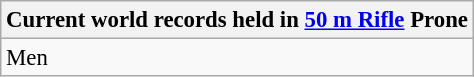<table class="wikitable" style="font-size: 95%">
<tr>
<th colspan=9>Current world records held in <a href='#'>50 m Rifle</a> Prone</th>
</tr>
<tr>
<td>Men<br></td>
</tr>
</table>
